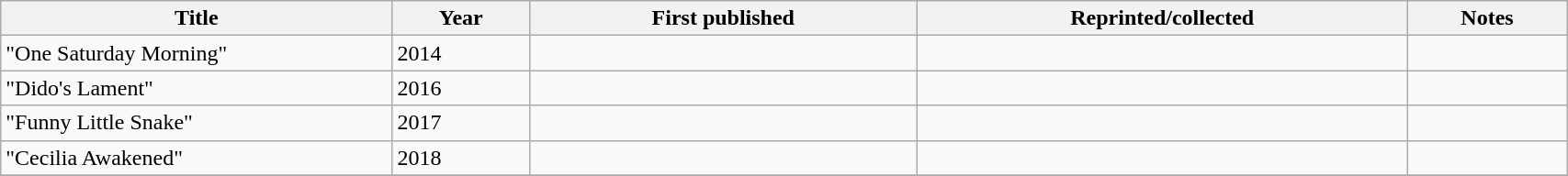<table class='wikitable sortable' width='90%'>
<tr>
<th width=25%>Title</th>
<th>Year</th>
<th>First published</th>
<th>Reprinted/collected</th>
<th>Notes</th>
</tr>
<tr>
<td>"One Saturday Morning"</td>
<td>2014</td>
<td></td>
<td></td>
<td></td>
</tr>
<tr>
<td>"Dido's Lament"</td>
<td>2016</td>
<td></td>
<td></td>
<td></td>
</tr>
<tr>
<td>"Funny Little Snake"</td>
<td>2017</td>
<td></td>
<td></td>
<td></td>
</tr>
<tr>
<td>"Cecilia Awakened"</td>
<td>2018</td>
<td></td>
<td></td>
<td></td>
</tr>
<tr>
</tr>
</table>
